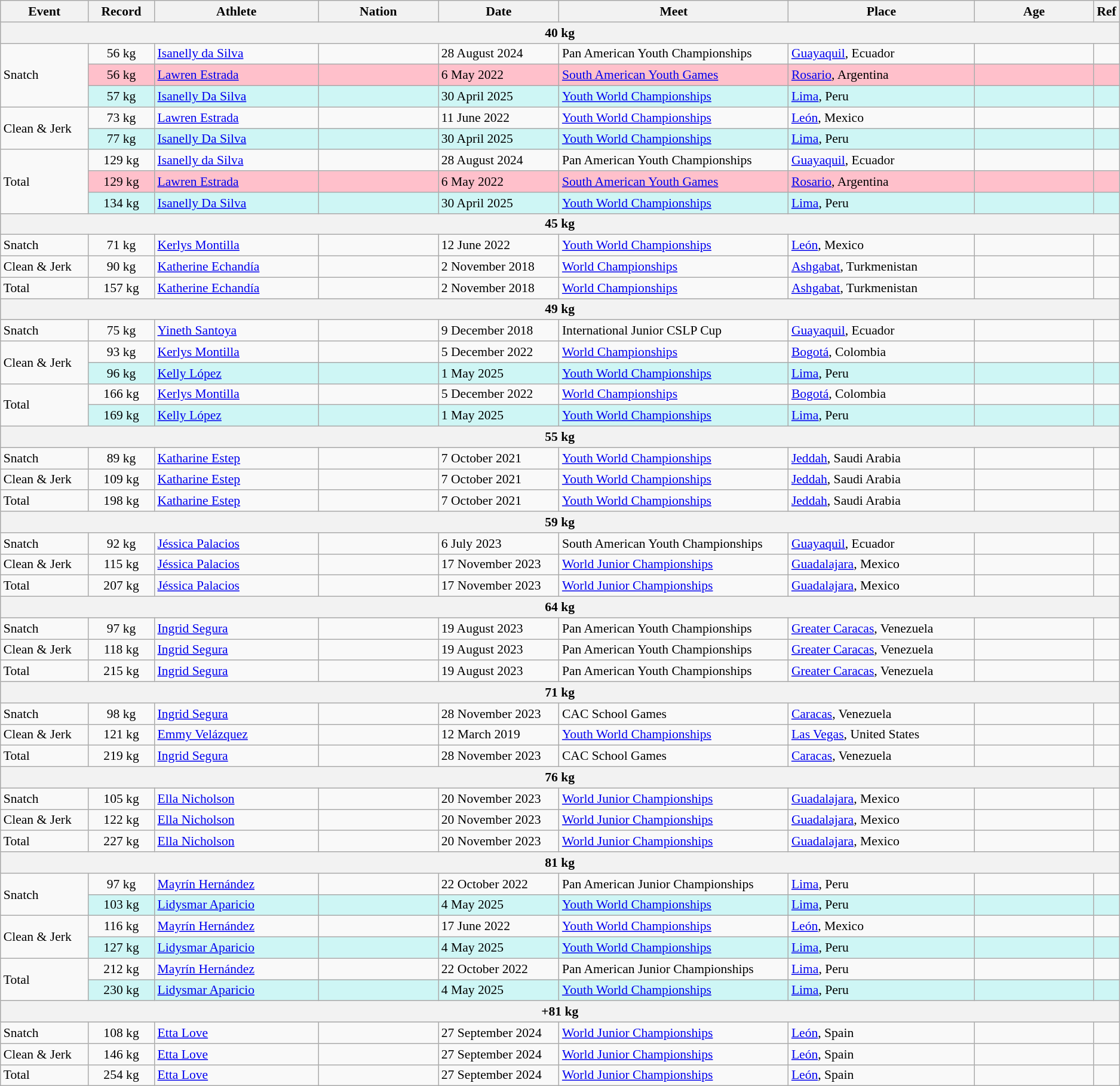<table class="wikitable" style="font-size:90%;">
<tr>
<th width=8%>Event</th>
<th width=6%>Record</th>
<th width=15%>Athlete</th>
<th width=11%>Nation</th>
<th width=11%>Date</th>
<th width=21%>Meet</th>
<th width=17%>Place</th>
<th width=11%>Age</th>
<th>Ref</th>
</tr>
<tr bgcolor="#DDDDDD">
<th colspan="9">40 kg</th>
</tr>
<tr>
<td rowspan=3>Snatch</td>
<td align=center>56 kg</td>
<td><a href='#'>Isanelly da Silva</a></td>
<td></td>
<td>28 August 2024</td>
<td>Pan American Youth Championships</td>
<td><a href='#'>Guayaquil</a>, Ecuador</td>
<td></td>
<td></td>
</tr>
<tr bgcolor=pink>
<td align="center">56 kg</td>
<td><a href='#'>Lawren Estrada</a></td>
<td></td>
<td>6 May 2022</td>
<td><a href='#'>South American Youth Games</a></td>
<td><a href='#'>Rosario</a>, Argentina</td>
<td></td>
<td></td>
</tr>
<tr bgcolor=#CEF6F5>
<td align="center">57 kg</td>
<td><a href='#'>Isanelly Da Silva</a></td>
<td></td>
<td>30 April 2025</td>
<td><a href='#'>Youth World Championships</a></td>
<td><a href='#'>Lima</a>, Peru</td>
<td></td>
<td></td>
</tr>
<tr>
<td rowspan=2>Clean & Jerk</td>
<td align="center">73 kg</td>
<td><a href='#'>Lawren Estrada</a></td>
<td></td>
<td>11 June 2022</td>
<td><a href='#'>Youth World Championships</a></td>
<td><a href='#'>León</a>, Mexico</td>
<td></td>
<td></td>
</tr>
<tr bgcolor=#CEF6F5>
<td align="center">77 kg</td>
<td><a href='#'>Isanelly Da Silva</a></td>
<td></td>
<td>30 April 2025</td>
<td><a href='#'>Youth World Championships</a></td>
<td><a href='#'>Lima</a>, Peru</td>
<td></td>
<td></td>
</tr>
<tr>
<td rowspan=3>Total</td>
<td align="center">129 kg</td>
<td><a href='#'>Isanelly da Silva</a></td>
<td></td>
<td>28 August 2024</td>
<td>Pan American Youth Championships</td>
<td><a href='#'>Guayaquil</a>, Ecuador</td>
<td></td>
<td></td>
</tr>
<tr bgcolor=pink>
<td align=center>129 kg</td>
<td><a href='#'>Lawren Estrada</a></td>
<td></td>
<td>6 May 2022</td>
<td><a href='#'>South American Youth Games</a></td>
<td><a href='#'>Rosario</a>, Argentina</td>
<td></td>
<td></td>
</tr>
<tr bgcolor=#CEF6F5>
<td align="center">134 kg</td>
<td><a href='#'>Isanelly Da Silva</a></td>
<td></td>
<td>30 April 2025</td>
<td><a href='#'>Youth World Championships</a></td>
<td><a href='#'>Lima</a>, Peru</td>
<td></td>
<td></td>
</tr>
<tr bgcolor="#DDDDDD">
<th colspan="9">45 kg</th>
</tr>
<tr>
<td>Snatch</td>
<td align="center">71 kg</td>
<td><a href='#'>Kerlys Montilla</a></td>
<td></td>
<td>12 June 2022</td>
<td><a href='#'>Youth World Championships</a></td>
<td><a href='#'>León</a>, Mexico</td>
<td></td>
<td></td>
</tr>
<tr>
<td>Clean & Jerk</td>
<td align="center">90 kg</td>
<td><a href='#'>Katherine Echandía</a></td>
<td></td>
<td>2 November 2018</td>
<td><a href='#'>World Championships</a></td>
<td><a href='#'>Ashgabat</a>, Turkmenistan</td>
<td></td>
<td></td>
</tr>
<tr>
<td>Total</td>
<td align="center">157 kg</td>
<td><a href='#'>Katherine Echandía</a></td>
<td></td>
<td>2 November 2018</td>
<td><a href='#'>World Championships</a></td>
<td><a href='#'>Ashgabat</a>, Turkmenistan</td>
<td></td>
<td></td>
</tr>
<tr bgcolor="#DDDDDD">
<th colspan="9">49 kg</th>
</tr>
<tr>
<td>Snatch</td>
<td align="center">75 kg</td>
<td><a href='#'>Yineth Santoya</a></td>
<td></td>
<td>9 December 2018</td>
<td>International Junior CSLP Cup</td>
<td><a href='#'>Guayaquil</a>, Ecuador</td>
<td></td>
<td></td>
</tr>
<tr>
<td rowspan=2>Clean & Jerk</td>
<td align=center>93 kg</td>
<td><a href='#'>Kerlys Montilla</a></td>
<td></td>
<td>5 December 2022</td>
<td><a href='#'>World Championships</a></td>
<td><a href='#'>Bogotá</a>, Colombia</td>
<td></td>
<td></td>
</tr>
<tr bgcolor=#CEF6F5>
<td align=center>96 kg</td>
<td><a href='#'>Kelly López</a></td>
<td></td>
<td>1 May 2025</td>
<td><a href='#'>Youth World Championships</a></td>
<td><a href='#'>Lima</a>, Peru</td>
<td></td>
<td></td>
</tr>
<tr>
<td rowspan=2>Total</td>
<td align=center>166 kg</td>
<td><a href='#'>Kerlys Montilla</a></td>
<td></td>
<td>5 December 2022</td>
<td><a href='#'>World Championships</a></td>
<td><a href='#'>Bogotá</a>, Colombia</td>
<td></td>
<td></td>
</tr>
<tr bgcolor=#CEF6F5>
<td align=center>169 kg</td>
<td><a href='#'>Kelly López</a></td>
<td></td>
<td>1 May 2025</td>
<td><a href='#'>Youth World Championships</a></td>
<td><a href='#'>Lima</a>, Peru</td>
<td></td>
<td></td>
</tr>
<tr bgcolor="#DDDDDD">
<th colspan="9">55 kg</th>
</tr>
<tr>
<td>Snatch</td>
<td align="center">89 kg</td>
<td><a href='#'>Katharine Estep</a></td>
<td></td>
<td>7 October 2021</td>
<td><a href='#'>Youth World Championships</a></td>
<td><a href='#'>Jeddah</a>, Saudi Arabia</td>
<td></td>
<td></td>
</tr>
<tr>
<td>Clean & Jerk</td>
<td align="center">109 kg</td>
<td><a href='#'>Katharine Estep</a></td>
<td></td>
<td>7 October 2021</td>
<td><a href='#'>Youth World Championships</a></td>
<td><a href='#'>Jeddah</a>, Saudi Arabia</td>
<td></td>
<td></td>
</tr>
<tr>
<td>Total</td>
<td align="center">198 kg</td>
<td><a href='#'>Katharine Estep</a></td>
<td></td>
<td>7 October 2021</td>
<td><a href='#'>Youth World Championships</a></td>
<td><a href='#'>Jeddah</a>, Saudi Arabia</td>
<td></td>
<td></td>
</tr>
<tr bgcolor="#DDDDDD">
<th colspan="9">59 kg</th>
</tr>
<tr>
<td>Snatch</td>
<td align="center">92 kg</td>
<td><a href='#'>Jéssica Palacios</a></td>
<td></td>
<td>6 July 2023</td>
<td>South American Youth Championships</td>
<td><a href='#'>Guayaquil</a>, Ecuador</td>
<td></td>
<td></td>
</tr>
<tr>
<td>Clean & Jerk</td>
<td align="center">115 kg</td>
<td><a href='#'>Jéssica Palacios</a></td>
<td></td>
<td>17 November 2023</td>
<td><a href='#'>World Junior Championships</a></td>
<td><a href='#'>Guadalajara</a>, Mexico</td>
<td></td>
<td></td>
</tr>
<tr>
<td>Total</td>
<td align="center">207 kg</td>
<td><a href='#'>Jéssica Palacios</a></td>
<td></td>
<td>17 November 2023</td>
<td><a href='#'>World Junior Championships</a></td>
<td><a href='#'>Guadalajara</a>, Mexico</td>
<td></td>
<td></td>
</tr>
<tr bgcolor="#DDDDDD">
<th colspan="9">64 kg</th>
</tr>
<tr>
<td>Snatch</td>
<td align="center">97 kg</td>
<td><a href='#'>Ingrid Segura</a></td>
<td></td>
<td>19 August 2023</td>
<td>Pan American Youth Championships</td>
<td><a href='#'>Greater Caracas</a>, Venezuela</td>
<td></td>
<td></td>
</tr>
<tr>
<td>Clean & Jerk</td>
<td align="center">118 kg</td>
<td><a href='#'>Ingrid Segura</a></td>
<td></td>
<td>19 August 2023</td>
<td>Pan American Youth Championships</td>
<td><a href='#'>Greater Caracas</a>, Venezuela</td>
<td></td>
<td></td>
</tr>
<tr>
<td>Total</td>
<td align="center">215 kg</td>
<td><a href='#'>Ingrid Segura</a></td>
<td></td>
<td>19 August 2023</td>
<td>Pan American Youth Championships</td>
<td><a href='#'>Greater Caracas</a>, Venezuela</td>
<td></td>
<td></td>
</tr>
<tr bgcolor="#DDDDDD">
<th colspan="9">71 kg</th>
</tr>
<tr>
<td>Snatch</td>
<td align="center">98 kg</td>
<td><a href='#'>Ingrid Segura</a></td>
<td></td>
<td>28 November 2023</td>
<td>CAC School Games</td>
<td><a href='#'>Caracas</a>, Venezuela</td>
<td></td>
<td></td>
</tr>
<tr>
<td>Clean & Jerk</td>
<td align="center">121 kg</td>
<td><a href='#'>Emmy Velázquez</a></td>
<td></td>
<td>12 March 2019</td>
<td><a href='#'>Youth World Championships</a></td>
<td><a href='#'>Las Vegas</a>, United States</td>
<td></td>
<td></td>
</tr>
<tr>
<td>Total</td>
<td align="center">219 kg</td>
<td><a href='#'>Ingrid Segura</a></td>
<td></td>
<td>28 November 2023</td>
<td>CAC School Games</td>
<td><a href='#'>Caracas</a>, Venezuela</td>
<td></td>
<td></td>
</tr>
<tr bgcolor="#DDDDDD">
<th colspan="9">76 kg</th>
</tr>
<tr>
<td>Snatch</td>
<td align=center>105 kg</td>
<td><a href='#'>Ella Nicholson</a></td>
<td></td>
<td>20 November 2023</td>
<td><a href='#'>World Junior Championships</a></td>
<td><a href='#'>Guadalajara</a>, Mexico</td>
<td></td>
<td></td>
</tr>
<tr>
<td>Clean & Jerk</td>
<td align=center>122 kg</td>
<td><a href='#'>Ella Nicholson</a></td>
<td></td>
<td>20 November 2023</td>
<td><a href='#'>World Junior Championships</a></td>
<td><a href='#'>Guadalajara</a>, Mexico</td>
<td></td>
<td></td>
</tr>
<tr>
<td>Total</td>
<td align=center>227 kg</td>
<td><a href='#'>Ella Nicholson</a></td>
<td></td>
<td>20 November 2023</td>
<td><a href='#'>World Junior Championships</a></td>
<td><a href='#'>Guadalajara</a>, Mexico</td>
<td></td>
<td></td>
</tr>
<tr bgcolor="#DDDDDD">
<th colspan="9">81 kg</th>
</tr>
<tr>
<td rowspan=2>Snatch</td>
<td align=center>97 kg</td>
<td><a href='#'>Mayrín Hernández</a></td>
<td></td>
<td>22 October 2022</td>
<td>Pan American Junior Championships</td>
<td><a href='#'>Lima</a>, Peru</td>
<td></td>
<td></td>
</tr>
<tr bgcolor=#CEF6F5>
<td align=center>103 kg</td>
<td><a href='#'>Lidysmar Aparicio</a></td>
<td></td>
<td>4 May 2025</td>
<td><a href='#'>Youth World Championships</a></td>
<td><a href='#'>Lima</a>, Peru</td>
<td></td>
<td></td>
</tr>
<tr>
<td rowspan=2>Clean & Jerk</td>
<td align=center>116 kg</td>
<td><a href='#'>Mayrín Hernández</a></td>
<td></td>
<td>17 June 2022</td>
<td><a href='#'>Youth World Championships</a></td>
<td><a href='#'>León</a>, Mexico</td>
<td></td>
<td></td>
</tr>
<tr bgcolor=#CEF6F5>
<td align=center>127 kg</td>
<td><a href='#'>Lidysmar Aparicio</a></td>
<td></td>
<td>4 May 2025</td>
<td><a href='#'>Youth World Championships</a></td>
<td><a href='#'>Lima</a>, Peru</td>
<td></td>
<td></td>
</tr>
<tr>
<td rowspan=2>Total</td>
<td align=center>212 kg</td>
<td><a href='#'>Mayrín Hernández</a></td>
<td></td>
<td>22 October 2022</td>
<td>Pan American Junior Championships</td>
<td><a href='#'>Lima</a>, Peru</td>
<td></td>
<td></td>
</tr>
<tr bgcolor=#CEF6F5>
<td align=center>230 kg</td>
<td><a href='#'>Lidysmar Aparicio</a></td>
<td></td>
<td>4 May 2025</td>
<td><a href='#'>Youth World Championships</a></td>
<td><a href='#'>Lima</a>, Peru</td>
<td></td>
<td></td>
</tr>
<tr bgcolor="#DDDDDD">
<th colspan="9">+81 kg</th>
</tr>
<tr>
<td>Snatch</td>
<td align="center">108 kg</td>
<td><a href='#'>Etta Love</a></td>
<td></td>
<td>27 September 2024</td>
<td><a href='#'>World Junior Championships</a></td>
<td><a href='#'>León</a>, Spain</td>
<td></td>
<td></td>
</tr>
<tr>
<td>Clean & Jerk</td>
<td align="center">146 kg</td>
<td><a href='#'>Etta Love</a></td>
<td></td>
<td>27 September 2024</td>
<td><a href='#'>World Junior Championships</a></td>
<td><a href='#'>León</a>, Spain</td>
<td></td>
<td></td>
</tr>
<tr>
<td>Total</td>
<td align="center">254 kg</td>
<td><a href='#'>Etta Love</a></td>
<td></td>
<td>27 September 2024</td>
<td><a href='#'>World Junior Championships</a></td>
<td><a href='#'>León</a>, Spain</td>
<td></td>
<td></td>
</tr>
</table>
